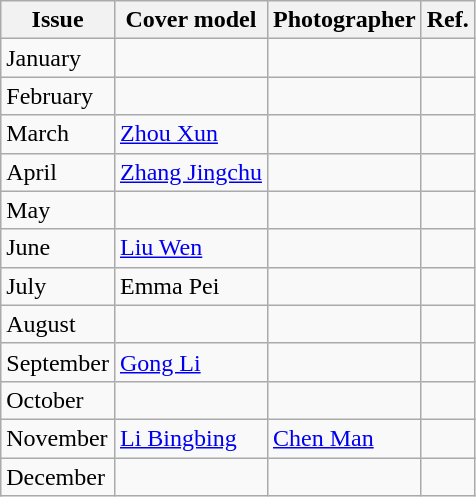<table class="sortable wikitable">
<tr>
<th>Issue</th>
<th>Cover model</th>
<th>Photographer</th>
<th>Ref.</th>
</tr>
<tr>
<td>January</td>
<td></td>
<td></td>
<td></td>
</tr>
<tr>
<td>February</td>
<td></td>
<td></td>
<td></td>
</tr>
<tr>
<td>March</td>
<td><a href='#'>Zhou Xun</a></td>
<td></td>
<td></td>
</tr>
<tr>
<td>April</td>
<td><a href='#'>Zhang Jingchu</a></td>
<td></td>
<td></td>
</tr>
<tr>
<td>May</td>
<td></td>
<td></td>
<td></td>
</tr>
<tr>
<td>June</td>
<td><a href='#'>Liu Wen</a></td>
<td></td>
<td></td>
</tr>
<tr>
<td>July</td>
<td>Emma Pei</td>
<td></td>
<td></td>
</tr>
<tr>
<td>August</td>
<td></td>
<td></td>
<td></td>
</tr>
<tr>
<td>September</td>
<td><a href='#'>Gong Li</a></td>
<td></td>
<td></td>
</tr>
<tr>
<td>October</td>
<td></td>
<td></td>
<td></td>
</tr>
<tr>
<td>November</td>
<td><a href='#'>Li Bingbing</a></td>
<td><a href='#'>Chen Man</a></td>
<td></td>
</tr>
<tr>
<td>December</td>
<td></td>
<td></td>
<td></td>
</tr>
</table>
